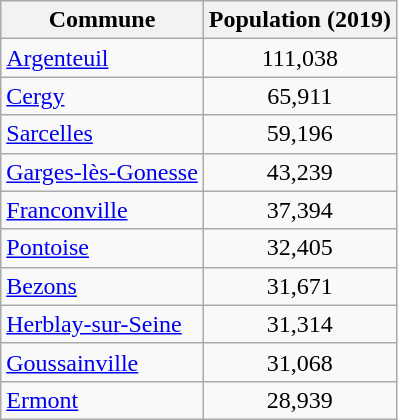<table class=wikitable>
<tr>
<th>Commune</th>
<th>Population (2019)</th>
</tr>
<tr>
<td><a href='#'>Argenteuil</a></td>
<td style="text-align: center;">111,038</td>
</tr>
<tr>
<td><a href='#'>Cergy</a></td>
<td style="text-align: center;">65,911</td>
</tr>
<tr>
<td><a href='#'>Sarcelles</a></td>
<td style="text-align: center;">59,196</td>
</tr>
<tr>
<td><a href='#'>Garges-lès-Gonesse</a></td>
<td style="text-align: center;">43,239</td>
</tr>
<tr>
<td><a href='#'>Franconville</a></td>
<td style="text-align: center;">37,394</td>
</tr>
<tr>
<td><a href='#'>Pontoise</a></td>
<td style="text-align: center;">32,405</td>
</tr>
<tr>
<td><a href='#'>Bezons</a></td>
<td style="text-align: center;">31,671</td>
</tr>
<tr>
<td><a href='#'>Herblay-sur-Seine</a></td>
<td style="text-align: center;">31,314</td>
</tr>
<tr>
<td><a href='#'>Goussainville</a></td>
<td style="text-align: center;">31,068</td>
</tr>
<tr>
<td><a href='#'>Ermont</a></td>
<td style="text-align: center;">28,939</td>
</tr>
</table>
